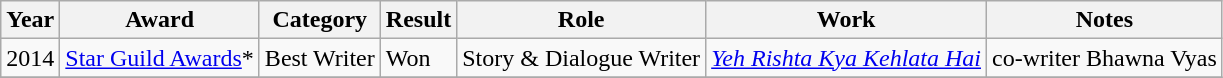<table class="wikitable sortable">
<tr>
<th>Year</th>
<th>Award</th>
<th>Category</th>
<th>Result</th>
<th>Role</th>
<th>Work</th>
<th>Notes</th>
</tr>
<tr>
<td>2014</td>
<td><a href='#'>Star Guild Awards</a>*</td>
<td>Best Writer</td>
<td>Won</td>
<td>Story & Dialogue Writer</td>
<td><em><a href='#'>Yeh Rishta Kya Kehlata Hai</a></em></td>
<td>co-writer Bhawna Vyas</td>
</tr>
<tr>
</tr>
</table>
